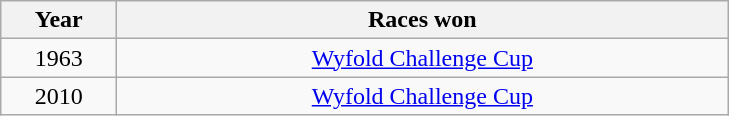<table class="wikitable" style="text-align:center">
<tr>
<th width=70>Year</th>
<th width=400>Races won</th>
</tr>
<tr>
<td>1963</td>
<td><a href='#'>Wyfold Challenge Cup</a></td>
</tr>
<tr>
<td>2010</td>
<td><a href='#'>Wyfold Challenge Cup</a></td>
</tr>
</table>
